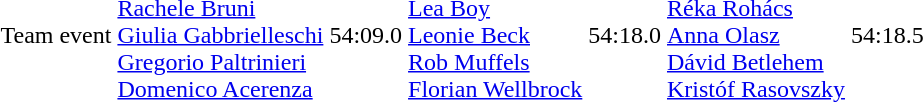<table>
<tr>
<td>Team event<br></td>
<td><br><a href='#'>Rachele Bruni</a><br><a href='#'>Giulia Gabbrielleschi</a><br><a href='#'>Gregorio Paltrinieri</a><br><a href='#'>Domenico Acerenza</a></td>
<td>54:09.0</td>
<td><br><a href='#'>Lea Boy</a><br><a href='#'>Leonie Beck</a><br><a href='#'>Rob Muffels</a><br><a href='#'>Florian Wellbrock</a></td>
<td>54:18.0</td>
<td><br><a href='#'>Réka Rohács</a><br><a href='#'>Anna Olasz</a><br><a href='#'>Dávid Betlehem</a><br><a href='#'>Kristóf Rasovszky</a></td>
<td>54:18.5</td>
</tr>
</table>
